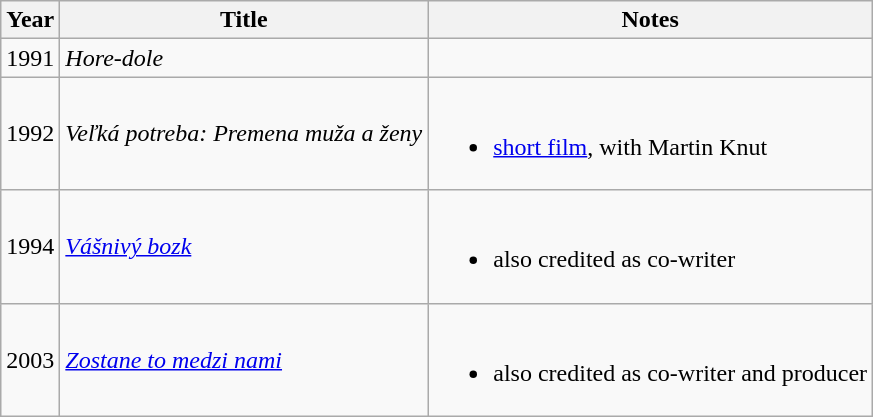<table class="wikitable">
<tr>
<th>Year</th>
<th>Title</th>
<th>Notes</th>
</tr>
<tr>
<td>1991</td>
<td><em>Hore-dole</em></td>
<td></td>
</tr>
<tr>
<td>1992</td>
<td><em>Veľká potreba: Premena muža a ženy</em></td>
<td><br><ul><li><a href='#'>short film</a>, with Martin Knut</li></ul></td>
</tr>
<tr>
<td>1994</td>
<td><em><a href='#'>Vášnivý bozk</a></em></td>
<td><br><ul><li>also credited as co-writer</li></ul></td>
</tr>
<tr>
<td>2003</td>
<td><em><a href='#'>Zostane to medzi nami</a></em></td>
<td><br><ul><li>also credited as co-writer and producer</li></ul></td>
</tr>
</table>
